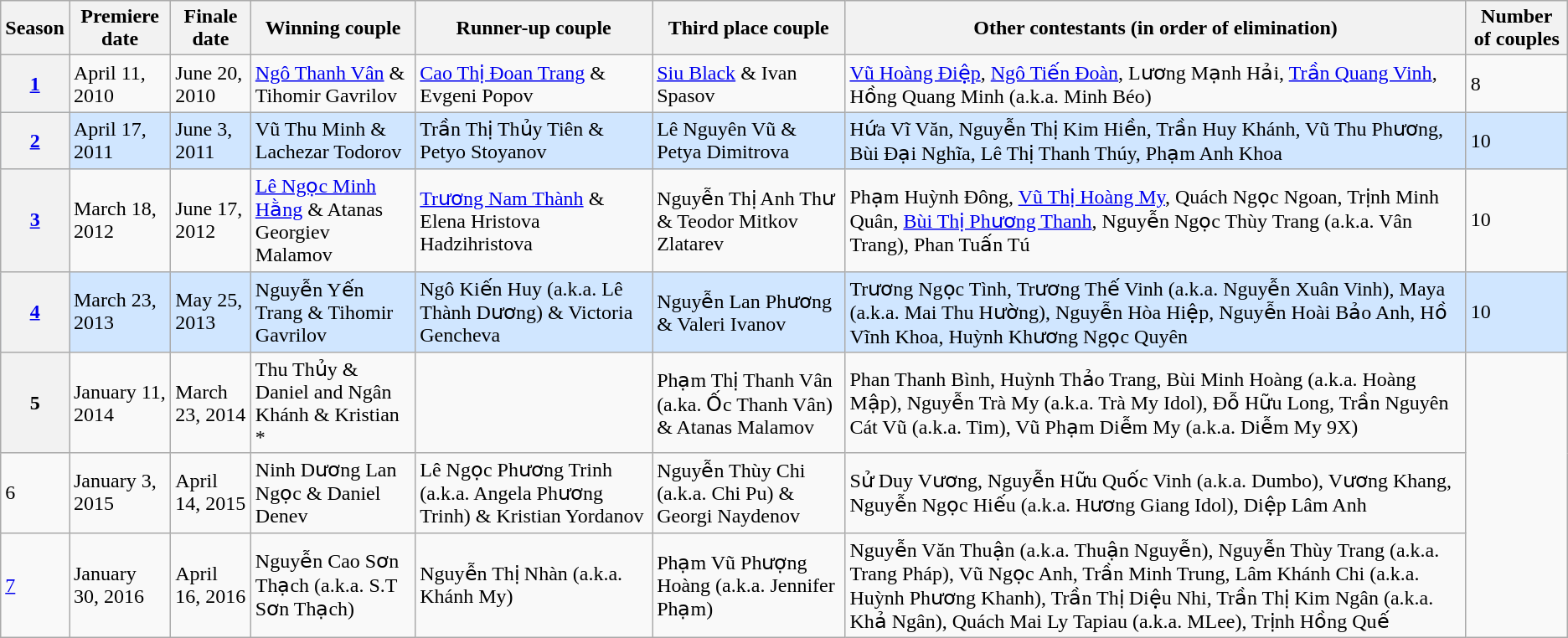<table class="wikitable" border="2">
<tr>
<th>Season</th>
<th>Premiere date</th>
<th>Finale date</th>
<th>Winning couple</th>
<th>Runner-up couple</th>
<th>Third place couple</th>
<th>Other contestants (in order of elimination)</th>
<th>Number of couples</th>
</tr>
<tr>
<th><a href='#'>1</a></th>
<td>April 11, 2010</td>
<td>June 20, 2010</td>
<td><a href='#'>Ngô Thanh Vân</a> & Tihomir Gavrilov</td>
<td><a href='#'>Cao Thị Đoan Trang</a> & Evgeni Popov</td>
<td><a href='#'>Siu Black</a> & Ivan Spasov</td>
<td><a href='#'>Vũ Hoàng Điệp</a>, <a href='#'>Ngô Tiến Đoàn</a>, Lương Mạnh Hải, <a href='#'>Trần Quang Vinh</a>, Hồng Quang Minh (a.k.a. Minh Béo)</td>
<td>8</td>
</tr>
<tr style="background: #D0E6FF">
<th><a href='#'>2</a></th>
<td>April 17, 2011</td>
<td>June 3, 2011</td>
<td>Vũ Thu Minh & Lachezar Todorov</td>
<td>Trần Thị Thủy Tiên & Petyo Stoyanov</td>
<td>Lê Nguyên Vũ & Petya Dimitrova</td>
<td>Hứa Vĩ Văn, Nguyễn Thị Kim Hiền, Trần Huy Khánh, Vũ Thu Phương, Bùi Đại Nghĩa, Lê Thị Thanh Thúy, Phạm Anh Khoa</td>
<td>10</td>
</tr>
<tr>
<th><a href='#'>3</a></th>
<td>March 18, 2012</td>
<td>June 17, 2012</td>
<td><a href='#'>Lê Ngọc Minh Hằng</a> & Atanas Georgiev Malamov</td>
<td><a href='#'>Trương Nam Thành</a> & Elena Hristova Hadzihristova</td>
<td>Nguyễn Thị Anh Thư & Teodor Mitkov Zlatarev</td>
<td>Phạm Huỳnh Đông, <a href='#'>Vũ Thị Hoàng My</a>, Quách Ngọc Ngoan, Trịnh Minh Quân, <a href='#'>Bùi Thị Phương Thanh</a>, Nguyễn Ngọc Thùy Trang (a.k.a. Vân Trang), Phan Tuấn Tú</td>
<td>10</td>
</tr>
<tr style="background: #D0E6FF">
<th><a href='#'>4</a></th>
<td>March 23, 2013</td>
<td>May 25, 2013</td>
<td>Nguyễn Yến Trang & Tihomir Gavrilov</td>
<td>Ngô Kiến Huy (a.k.a. Lê Thành Dương) & Victoria Gencheva</td>
<td>Nguyễn Lan Phương & Valeri Ivanov</td>
<td>Trương Ngọc Tình, Trương Thế Vinh (a.k.a. Nguyễn Xuân Vinh), Maya (a.k.a. Mai Thu Hường), Nguyễn Hòa Hiệp, Nguyễn Hoài Bảo Anh, Hồ Vĩnh Khoa, Huỳnh Khương Ngọc Quyên</td>
<td>10</td>
</tr>
<tr>
<th>5</th>
<td>January 11, 2014</td>
<td>March 23, 2014</td>
<td>Thu Thủy & Daniel and Ngân Khánh & Kristian *</td>
<td></td>
<td>Phạm Thị Thanh Vân (a.ka. Ốc Thanh Vân) & Atanas Malamov</td>
<td>Phan Thanh Bình, Huỳnh Thảo Trang, Bùi Minh Hoàng (a.k.a. Hoàng Mập), Nguyễn Trà My (a.k.a. Trà My Idol), Đỗ Hữu Long, Trần Nguyên Cát Vũ (a.k.a. Tim), Vũ Phạm Diễm My (a.k.a. Diễm My 9X)</td>
</tr>
<tr>
<td>6</td>
<td>January 3, 2015</td>
<td>April 14, 2015</td>
<td>Ninh Dương Lan Ngọc & Daniel Denev</td>
<td>Lê Ngọc Phương Trinh (a.k.a. Angela Phương Trinh) & Kristian Yordanov</td>
<td>Nguyễn Thùy Chi (a.k.a. Chi Pu) & Georgi Naydenov</td>
<td>Sử Duy Vương, Nguyễn Hữu Quốc Vinh (a.k.a. Dumbo), Vương Khang, Nguyễn Ngọc Hiếu (a.k.a. Hương Giang Idol), Diệp Lâm Anh</td>
</tr>
<tr>
<td><a href='#'>7</a></td>
<td>January 30, 2016</td>
<td>April 16, 2016</td>
<td>Nguyễn Cao Sơn Thạch (a.k.a. S.T Sơn Thạch)</td>
<td>Nguyễn Thị Nhàn (a.k.a. Khánh My)</td>
<td>Phạm Vũ Phượng Hoàng (a.k.a. Jennifer Phạm)</td>
<td>Nguyễn Văn Thuận (a.k.a. Thuận Nguyễn), Nguyễn Thùy Trang (a.k.a. Trang Pháp), Vũ Ngọc Anh, Trần Minh Trung, Lâm Khánh Chi (a.k.a. Huỳnh Phương Khanh), Trần Thị Diệu Nhi, Trần Thị Kim Ngân (a.k.a. Khả Ngân), Quách Mai Ly Tapiau (a.k.a. MLee), Trịnh Hồng Quế</td>
</tr>
</table>
